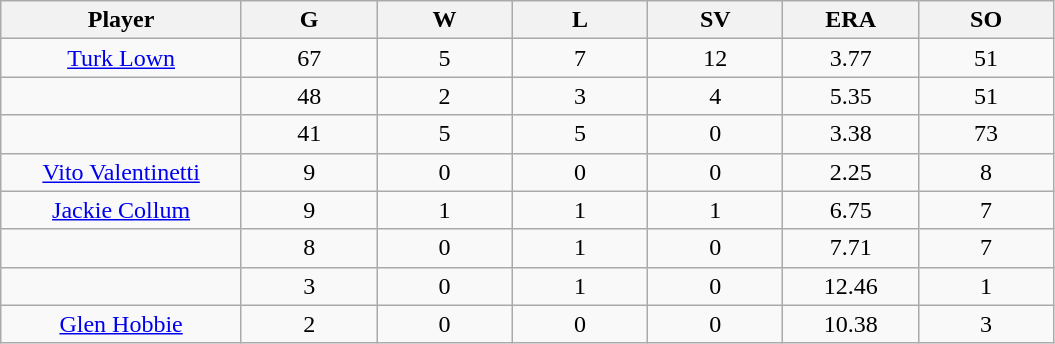<table class="wikitable sortable">
<tr>
<th bgcolor="#DDDDFF" width="16%">Player</th>
<th bgcolor="#DDDDFF" width="9%">G</th>
<th bgcolor="#DDDDFF" width="9%">W</th>
<th bgcolor="#DDDDFF" width="9%">L</th>
<th bgcolor="#DDDDFF" width="9%">SV</th>
<th bgcolor="#DDDDFF" width="9%">ERA</th>
<th bgcolor="#DDDDFF" width="9%">SO</th>
</tr>
<tr align="center">
<td><a href='#'>Turk Lown</a></td>
<td>67</td>
<td>5</td>
<td>7</td>
<td>12</td>
<td>3.77</td>
<td>51</td>
</tr>
<tr align="center">
<td></td>
<td>48</td>
<td>2</td>
<td>3</td>
<td>4</td>
<td>5.35</td>
<td>51</td>
</tr>
<tr align="center">
<td></td>
<td>41</td>
<td>5</td>
<td>5</td>
<td>0</td>
<td>3.38</td>
<td>73</td>
</tr>
<tr align="center">
<td><a href='#'>Vito Valentinetti</a></td>
<td>9</td>
<td>0</td>
<td>0</td>
<td>0</td>
<td>2.25</td>
<td>8</td>
</tr>
<tr align="center">
<td><a href='#'>Jackie Collum</a></td>
<td>9</td>
<td>1</td>
<td>1</td>
<td>1</td>
<td>6.75</td>
<td>7</td>
</tr>
<tr align="center">
<td></td>
<td>8</td>
<td>0</td>
<td>1</td>
<td>0</td>
<td>7.71</td>
<td>7</td>
</tr>
<tr align="center">
<td></td>
<td>3</td>
<td>0</td>
<td>1</td>
<td>0</td>
<td>12.46</td>
<td>1</td>
</tr>
<tr align="center">
<td><a href='#'>Glen Hobbie</a></td>
<td>2</td>
<td>0</td>
<td>0</td>
<td>0</td>
<td>10.38</td>
<td>3</td>
</tr>
</table>
